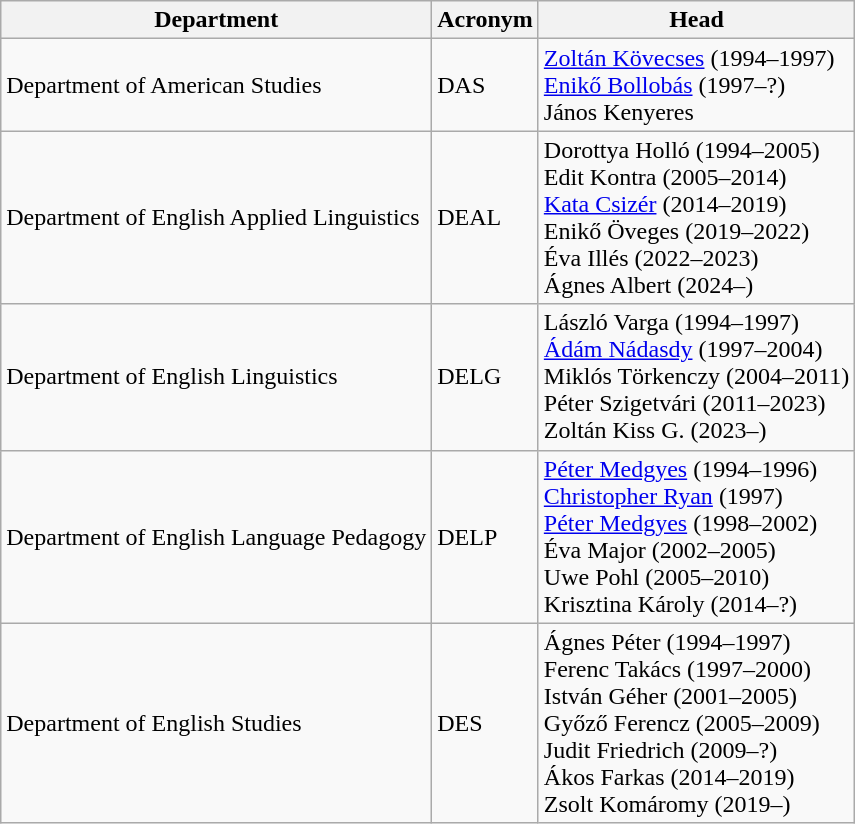<table class="wikitable">
<tr>
<th>Department</th>
<th>Acronym</th>
<th>Head</th>
</tr>
<tr>
<td>Department of American Studies</td>
<td>DAS</td>
<td><a href='#'>Zoltán Kövecses</a> (1994–1997)<br><a href='#'>Enikő Bollobás</a> (1997–?)<br>János Kenyeres</td>
</tr>
<tr>
<td>Department of English Applied Linguistics</td>
<td>DEAL</td>
<td>Dorottya Holló (1994–2005)<br>Edit Kontra (2005–2014)<br><a href='#'>Kata Csizér</a> (2014–2019)<br>Enikő Öveges (2019–2022)<br>Éva Illés (2022–2023)<br>Ágnes Albert (2024–)</td>
</tr>
<tr>
<td>Department of English Linguistics</td>
<td>DELG</td>
<td>László Varga (1994–1997)<br><a href='#'>Ádám Nádasdy</a> (1997–2004)<br>Miklós Törkenczy (2004–2011)<br>Péter Szigetvári (2011–2023)<br>Zoltán Kiss G. (2023–)</td>
</tr>
<tr>
<td>Department of English Language Pedagogy</td>
<td>DELP</td>
<td><a href='#'>Péter Medgyes</a> (1994–1996)<br><a href='#'>Christopher Ryan</a> (1997)<br><a href='#'>Péter Medgyes</a> (1998–2002)<br>Éva Major (2002–2005)<br>Uwe Pohl (2005–2010)<br>Krisztina Károly (2014–?)</td>
</tr>
<tr>
<td>Department of English Studies</td>
<td>DES</td>
<td>Ágnes Péter (1994–1997)<br>Ferenc Takács (1997–2000)<br>István Géher (2001–2005)<br>Győző Ferencz (2005–2009)<br>Judit Friedrich (2009–?)<br>Ákos Farkas (2014–2019)<br>Zsolt Komáromy (2019–)</td>
</tr>
</table>
